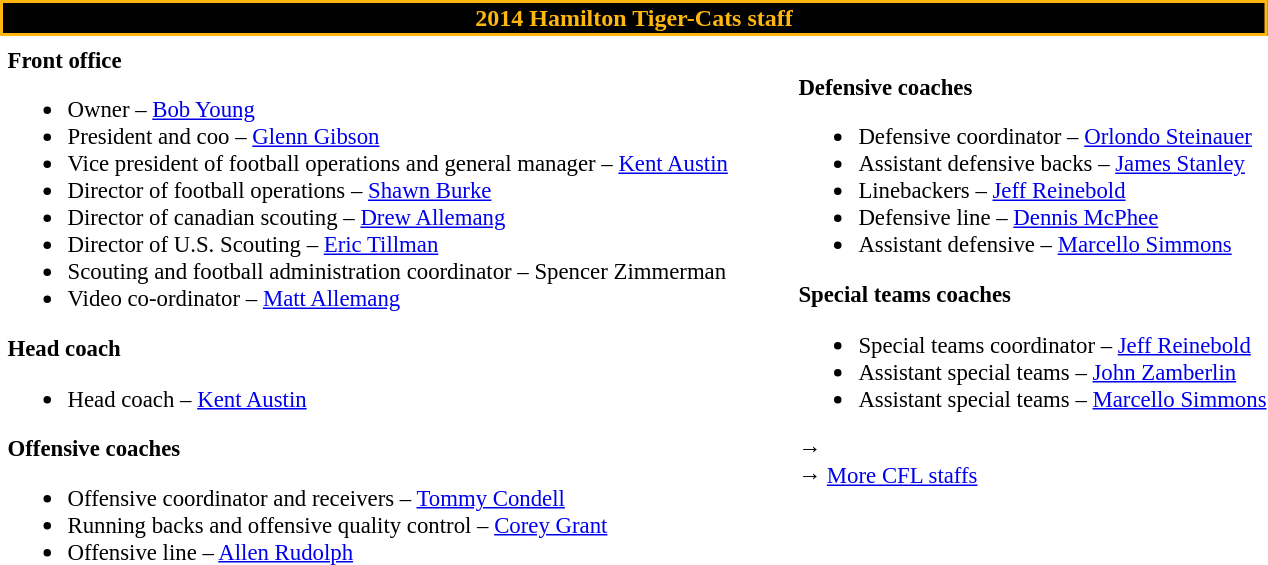<table class="toccolours" style="text-align: left;">
<tr>
<th colspan="7" style="text-align:center; background-color: black; color:#FFB60F; border:2px solid #FFB60F; text-align: center">2014 Hamilton Tiger-Cats staff</th>
</tr>
<tr>
<td colspan=7 style="text-align:right;"></td>
</tr>
<tr>
<td style="vertical-align:top;"></td>
<td style="font-size: 95%;vertical-align:top;"><strong>Front office</strong><br><ul><li>Owner – <a href='#'>Bob Young</a></li><li>President and coo – <a href='#'>Glenn Gibson</a></li><li>Vice president of football operations and general manager – <a href='#'>Kent Austin</a></li><li>Director of football operations – <a href='#'>Shawn Burke</a></li><li>Director of canadian scouting – <a href='#'>Drew Allemang</a></li><li>Director of U.S. Scouting – <a href='#'>Eric Tillman</a></li><li>Scouting and football administration coordinator – Spencer Zimmerman</li><li>Video co-ordinator – <a href='#'>Matt Allemang</a></li></ul><strong>Head coach</strong><ul><li>Head coach – <a href='#'>Kent Austin</a></li></ul><strong>Offensive coaches</strong><ul><li>Offensive coordinator and receivers – <a href='#'>Tommy Condell</a></li><li>Running backs and offensive quality control – <a href='#'>Corey Grant</a></li><li>Offensive line – <a href='#'>Allen Rudolph</a></li></ul></td>
<td width="35"> </td>
<td style="vertical-align:top;"></td>
<td style="font-size: 95%;vertical-align:top;"><br><strong>Defensive coaches</strong><ul><li>Defensive coordinator – <a href='#'>Orlondo Steinauer</a></li><li>Assistant defensive backs – <a href='#'>James Stanley</a></li><li>Linebackers – <a href='#'>Jeff Reinebold</a></li><li>Defensive line – <a href='#'>Dennis McPhee</a></li><li>Assistant defensive – <a href='#'>Marcello Simmons</a></li></ul><strong>Special teams coaches</strong><ul><li>Special teams coordinator – <a href='#'>Jeff Reinebold</a></li><li>Assistant special teams – <a href='#'>John Zamberlin</a></li><li>Assistant special teams – <a href='#'>Marcello Simmons</a></li></ul>→ <span></span><br>
→ <a href='#'>More CFL staffs</a></td>
</tr>
</table>
